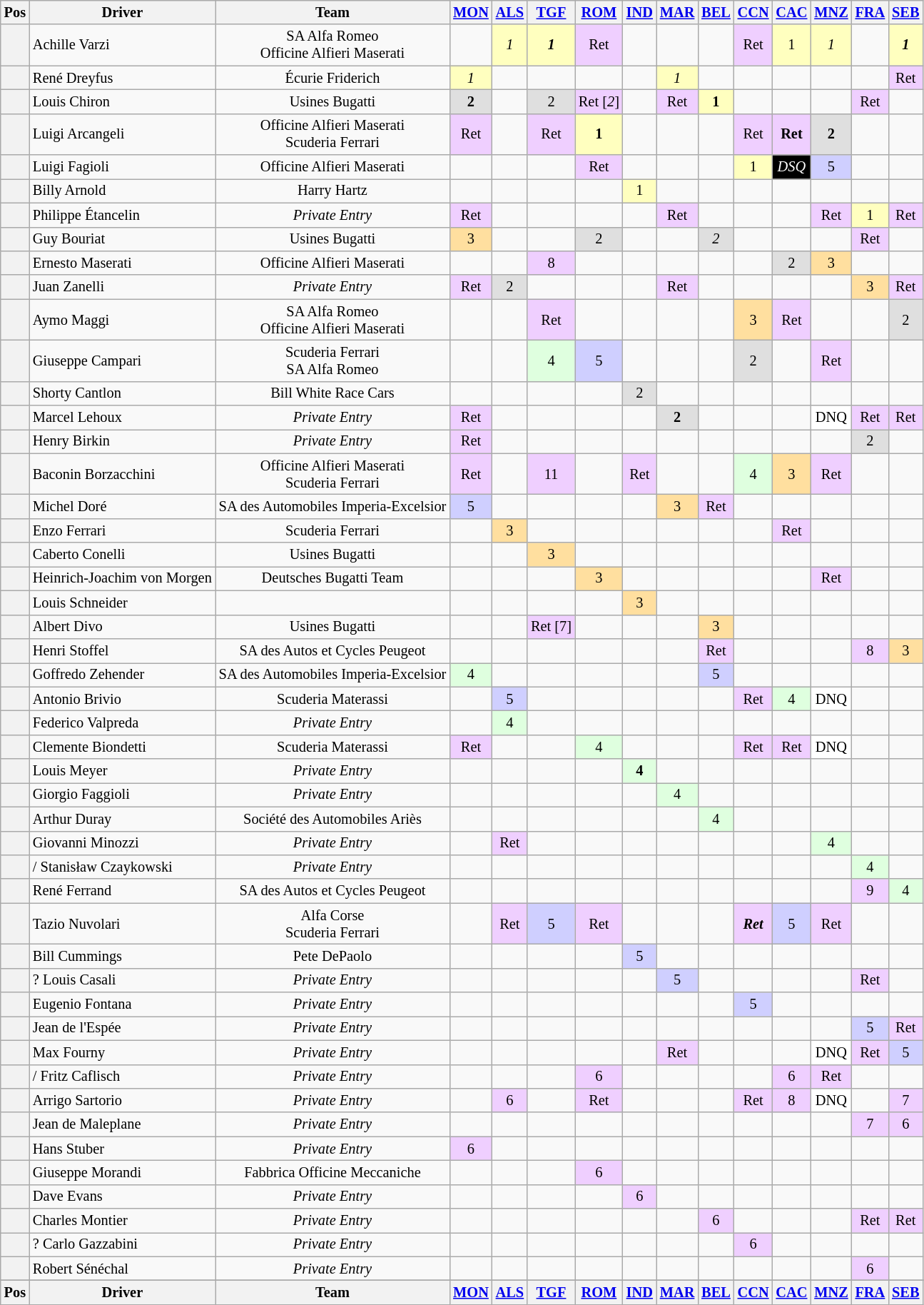<table class="wikitable" style="font-size: 85%; text-align:center">
<tr valign="top">
<th valign="middle">Pos</th>
<th valign="middle">Driver</th>
<th valign="middle">Team</th>
<th><a href='#'>MON</a><br></th>
<th><a href='#'>ALS</a><br></th>
<th><a href='#'>TGF</a><br></th>
<th><a href='#'>ROM</a><br></th>
<th><a href='#'>IND</a><br></th>
<th><a href='#'>MAR</a><br></th>
<th><a href='#'>BEL</a><br></th>
<th><a href='#'>CCN</a><br></th>
<th><a href='#'>CAC</a><br></th>
<th><a href='#'>MNZ</a><br></th>
<th><a href='#'>FRA</a><br></th>
<th><a href='#'>SEB</a><br></th>
</tr>
<tr>
<th></th>
<td align="left"> Achille Varzi</td>
<td>SA Alfa Romeo<br>Officine Alfieri Maserati</td>
<td></td>
<td style="background:#ffffbf;"><em>1</em></td>
<td style="background:#ffffbf;"><strong><em>1</em></strong></td>
<td style="background:#efcfff;">Ret</td>
<td></td>
<td></td>
<td></td>
<td style="background:#efcfff;">Ret</td>
<td style="background:#ffffbf;">1</td>
<td style="background:#ffffbf;"><em>1</em></td>
<td></td>
<td style="background:#ffffbf;"><strong><em>1</em></strong></td>
</tr>
<tr>
<th></th>
<td align="left"> René Dreyfus</td>
<td>Écurie Friderich</td>
<td style="background:#ffffbf;"><em>1</em></td>
<td></td>
<td></td>
<td></td>
<td></td>
<td style="background:#ffffbf;"><em>1</em></td>
<td></td>
<td></td>
<td></td>
<td></td>
<td></td>
<td style="background:#efcfff;">Ret</td>
</tr>
<tr>
<th></th>
<td align="left"> Louis Chiron</td>
<td>Usines Bugatti</td>
<td style="background:#dfdfdf;"><strong>2</strong></td>
<td></td>
<td style="background:#dfdfdf;">2</td>
<td style="background:#efcfff;">Ret [<em>2</em>]</td>
<td></td>
<td style="background:#efcfff;">Ret</td>
<td style="background:#ffffbf;"><strong>1</strong></td>
<td></td>
<td></td>
<td></td>
<td style="background:#efcfff;">Ret</td>
<td></td>
</tr>
<tr>
<th></th>
<td align="left"> Luigi Arcangeli</td>
<td>Officine Alfieri Maserati <br>Scuderia Ferrari</td>
<td style="background:#efcfff;">Ret</td>
<td></td>
<td style="background:#efcfff;">Ret</td>
<td style="background:#ffffbf;"><strong>1</strong></td>
<td></td>
<td></td>
<td></td>
<td style="background:#efcfff;">Ret</td>
<td style="background:#efcfff;"><strong>Ret</strong></td>
<td style="background:#dfdfdf;"><strong>2</strong></td>
<td></td>
<td></td>
</tr>
<tr>
<th></th>
<td align="left"> Luigi Fagioli</td>
<td>Officine Alfieri Maserati</td>
<td></td>
<td></td>
<td></td>
<td style="background:#efcfff;">Ret</td>
<td></td>
<td></td>
<td></td>
<td style="background:#ffffbf;">1</td>
<td style="background:#000000;color:white"><em>DSQ</em></td>
<td style="background:#cfcfff;">5</td>
<td></td>
<td></td>
</tr>
<tr>
<th></th>
<td align="left"> Billy Arnold</td>
<td>Harry Hartz</td>
<td></td>
<td></td>
<td></td>
<td></td>
<td style="background:#ffffbf;">1</td>
<td></td>
<td></td>
<td></td>
<td></td>
<td></td>
<td></td>
<td></td>
</tr>
<tr>
<th></th>
<td align="left"> Philippe Étancelin</td>
<td><em>Private Entry</em></td>
<td style="background:#efcfff;">Ret</td>
<td></td>
<td></td>
<td></td>
<td></td>
<td style="background:#efcfff;">Ret</td>
<td></td>
<td></td>
<td></td>
<td style="background:#efcfff;">Ret</td>
<td style="background:#ffffbf;">1</td>
<td style="background:#efcfff;">Ret</td>
</tr>
<tr>
<th></th>
<td align="left"> Guy Bouriat</td>
<td>Usines Bugatti</td>
<td style="background:#ffdf9f;">3</td>
<td></td>
<td></td>
<td style="background:#dfdfdf;">2</td>
<td></td>
<td></td>
<td style="background:#dfdfdf;"><em>2</em></td>
<td></td>
<td></td>
<td></td>
<td style="background:#efcfff;">Ret</td>
<td></td>
</tr>
<tr>
<th></th>
<td align="left"> Ernesto Maserati</td>
<td>Officine Alfieri Maserati</td>
<td></td>
<td></td>
<td style="background:#efcfff;">8</td>
<td></td>
<td></td>
<td></td>
<td></td>
<td></td>
<td style="background:#dfdfdf;">2</td>
<td style="background:#ffdf9f;">3</td>
<td></td>
<td></td>
</tr>
<tr>
<th></th>
<td align="left"> Juan Zanelli</td>
<td><em>Private Entry</em></td>
<td style="background:#efcfff;">Ret</td>
<td style="background:#dfdfdf;">2</td>
<td></td>
<td></td>
<td></td>
<td style="background:#efcfff;">Ret</td>
<td></td>
<td></td>
<td></td>
<td></td>
<td style="background:#ffdf9f;">3</td>
<td style="background:#efcfff;">Ret</td>
</tr>
<tr>
<th></th>
<td align="left"> Aymo Maggi</td>
<td>SA Alfa Romeo<br>Officine Alfieri Maserati</td>
<td></td>
<td></td>
<td style="background:#efcfff;">Ret</td>
<td></td>
<td></td>
<td></td>
<td></td>
<td style="background:#ffdf9f;">3</td>
<td style="background:#efcfff;">Ret</td>
<td></td>
<td></td>
<td style="background:#dfdfdf;">2</td>
</tr>
<tr>
<th></th>
<td align="left"> Giuseppe Campari</td>
<td>Scuderia Ferrari<br> SA Alfa Romeo</td>
<td></td>
<td></td>
<td style="background:#dfffdf;">4</td>
<td style="background:#cfcfff;">5</td>
<td></td>
<td></td>
<td></td>
<td style="background:#dfdfdf;">2</td>
<td></td>
<td style="background:#efcfff;">Ret</td>
<td></td>
<td></td>
</tr>
<tr>
<th></th>
<td align="left"> Shorty Cantlon</td>
<td>Bill White Race Cars</td>
<td></td>
<td></td>
<td></td>
<td></td>
<td style="background:#dfdfdf;">2</td>
<td></td>
<td></td>
<td></td>
<td></td>
<td></td>
<td></td>
<td></td>
</tr>
<tr>
<th></th>
<td align="left"> Marcel Lehoux</td>
<td><em>Private Entry</em></td>
<td style="background:#efcfff;">Ret</td>
<td></td>
<td></td>
<td></td>
<td></td>
<td style="background:#dfdfdf;"><strong>2</strong></td>
<td></td>
<td></td>
<td></td>
<td style="background:#ffffff;">DNQ</td>
<td style="background:#efcfff;">Ret</td>
<td style="background:#efcfff;">Ret</td>
</tr>
<tr>
<th></th>
<td align="left"> Henry Birkin</td>
<td><em>Private Entry</em></td>
<td style="background:#efcfff;">Ret</td>
<td></td>
<td></td>
<td></td>
<td></td>
<td></td>
<td></td>
<td></td>
<td></td>
<td></td>
<td style="background:#dfdfdf;">2</td>
<td></td>
</tr>
<tr>
<th></th>
<td align="left"> Baconin Borzacchini</td>
<td>Officine Alfieri Maserati<br>Scuderia Ferrari</td>
<td style="background:#efcfff;">Ret</td>
<td></td>
<td style="background:#efcfff;">11</td>
<td></td>
<td style="background:#efcfff;">Ret</td>
<td></td>
<td></td>
<td style="background:#dfffdf;">4</td>
<td style="background:#ffdf9f;">3</td>
<td style="background:#efcfff;">Ret</td>
<td></td>
<td></td>
</tr>
<tr>
<th></th>
<td align="left"> Michel Doré</td>
<td>SA des Automobiles Imperia-Excelsior</td>
<td style="background:#cfcfff;">5</td>
<td></td>
<td></td>
<td></td>
<td></td>
<td style="background:#ffdf9f;">3</td>
<td style="background:#efcfff;">Ret</td>
<td></td>
<td></td>
<td></td>
<td></td>
<td></td>
</tr>
<tr>
<th></th>
<td align="left"> Enzo Ferrari</td>
<td>Scuderia Ferrari</td>
<td></td>
<td style="background:#ffdf9f;">3</td>
<td></td>
<td></td>
<td></td>
<td></td>
<td></td>
<td></td>
<td style="background:#efcfff;">Ret</td>
<td></td>
<td></td>
<td></td>
</tr>
<tr>
<th></th>
<td align="left"> Caberto Conelli</td>
<td>Usines Bugatti</td>
<td></td>
<td></td>
<td style="background:#ffdf9f;">3</td>
<td></td>
<td></td>
<td></td>
<td></td>
<td></td>
<td></td>
<td></td>
<td></td>
<td></td>
</tr>
<tr>
<th></th>
<td align="left"> Heinrich-Joachim von Morgen</td>
<td>Deutsches Bugatti Team</td>
<td></td>
<td></td>
<td></td>
<td style="background:#ffdf9f;">3</td>
<td></td>
<td></td>
<td></td>
<td></td>
<td></td>
<td style="background:#efcfff;">Ret</td>
<td></td>
<td></td>
</tr>
<tr>
<th></th>
<td align="left"> Louis Schneider</td>
<td></td>
<td></td>
<td></td>
<td></td>
<td></td>
<td style="background:#ffdf9f;">3</td>
<td></td>
<td></td>
<td></td>
<td></td>
<td></td>
<td></td>
<td></td>
</tr>
<tr>
<th></th>
<td align="left"> Albert Divo</td>
<td>Usines Bugatti</td>
<td></td>
<td></td>
<td style="background:#efcfff;">Ret [7]</td>
<td></td>
<td></td>
<td></td>
<td style="background:#ffdf9f;">3</td>
<td></td>
<td></td>
<td></td>
<td></td>
<td></td>
</tr>
<tr>
<th></th>
<td align="left"> Henri Stoffel</td>
<td>SA des Autos et Cycles Peugeot</td>
<td></td>
<td></td>
<td></td>
<td></td>
<td></td>
<td></td>
<td style="background:#efcfff;">Ret</td>
<td></td>
<td></td>
<td></td>
<td style="background:#efcfff;">8</td>
<td style="background:#ffdf9f;">3</td>
</tr>
<tr>
<th></th>
<td align="left"> Goffredo Zehender</td>
<td>SA des Automobiles Imperia-Excelsior</td>
<td style="background:#dfffdf;">4</td>
<td></td>
<td></td>
<td></td>
<td></td>
<td></td>
<td style="background:#cfcfff;">5</td>
<td></td>
<td></td>
<td></td>
<td></td>
<td></td>
</tr>
<tr>
<th></th>
<td align="left"> Antonio Brivio</td>
<td>Scuderia Materassi</td>
<td></td>
<td style="background:#cfcfff;">5</td>
<td></td>
<td></td>
<td></td>
<td></td>
<td></td>
<td style="background:#efcfff;">Ret</td>
<td style="background:#dfffdf;">4</td>
<td style="background:#ffffff;">DNQ</td>
<td></td>
<td></td>
</tr>
<tr>
<th></th>
<td align="left"> Federico Valpreda</td>
<td><em>Private Entry</em></td>
<td></td>
<td style="background:#dfffdf;">4</td>
<td></td>
<td></td>
<td></td>
<td></td>
<td></td>
<td></td>
<td></td>
<td></td>
<td></td>
<td></td>
</tr>
<tr>
<th></th>
<td align="left"> Clemente Biondetti</td>
<td>Scuderia Materassi</td>
<td style="background:#efcfff;">Ret</td>
<td></td>
<td></td>
<td style="background:#dfffdf;">4</td>
<td></td>
<td></td>
<td></td>
<td style="background:#efcfff;">Ret</td>
<td style="background:#efcfff;">Ret</td>
<td style="background:#ffffff;">DNQ</td>
<td></td>
<td></td>
</tr>
<tr>
<th></th>
<td align="left"> Louis Meyer</td>
<td><em>Private Entry</em></td>
<td></td>
<td></td>
<td></td>
<td></td>
<td style="background:#dfffdf;"><strong>4</strong></td>
<td></td>
<td></td>
<td></td>
<td></td>
<td></td>
<td></td>
<td></td>
</tr>
<tr>
<th></th>
<td align="left"> Giorgio Faggioli</td>
<td><em>Private Entry</em></td>
<td></td>
<td></td>
<td></td>
<td></td>
<td></td>
<td style="background:#dfffdf;">4</td>
<td></td>
<td></td>
<td></td>
<td></td>
<td></td>
<td></td>
</tr>
<tr>
<th></th>
<td align="left"> Arthur Duray</td>
<td>Société des Automobiles Ariès</td>
<td></td>
<td></td>
<td></td>
<td></td>
<td></td>
<td></td>
<td style="background:#dfffdf;">4</td>
<td></td>
<td></td>
<td></td>
<td></td>
<td></td>
</tr>
<tr>
<th></th>
<td align="left"> Giovanni Minozzi</td>
<td><em>Private Entry</em></td>
<td></td>
<td style="background:#efcfff;">Ret</td>
<td></td>
<td></td>
<td></td>
<td></td>
<td></td>
<td></td>
<td></td>
<td style="background:#dfffdf;">4</td>
<td></td>
<td></td>
</tr>
<tr>
<th></th>
<td align="left">/ Stanisław Czaykowski</td>
<td><em>Private Entry</em></td>
<td></td>
<td></td>
<td></td>
<td></td>
<td></td>
<td></td>
<td></td>
<td></td>
<td></td>
<td></td>
<td style="background:#dfffdf;">4</td>
<td></td>
</tr>
<tr>
<th></th>
<td align="left"> René Ferrand</td>
<td>SA des Autos et Cycles Peugeot</td>
<td></td>
<td></td>
<td></td>
<td></td>
<td></td>
<td></td>
<td></td>
<td></td>
<td></td>
<td></td>
<td style="background:#efcfff;">9</td>
<td style="background:#dfffdf;">4</td>
</tr>
<tr>
<th></th>
<td align="left"> Tazio Nuvolari</td>
<td>Alfa Corse<br>Scuderia Ferrari</td>
<td></td>
<td style="background:#efcfff;">Ret</td>
<td style="background:#cfcfff;">5</td>
<td style="background:#efcfff;">Ret</td>
<td></td>
<td></td>
<td></td>
<td style="background:#efcfff;"><strong><em>Ret</em></strong></td>
<td style="background:#cfcfff;">5</td>
<td style="background:#efcfff;">Ret</td>
<td></td>
<td></td>
</tr>
<tr>
<th></th>
<td align="left"> Bill Cummings</td>
<td>Pete DePaolo</td>
<td></td>
<td></td>
<td></td>
<td></td>
<td style="background:#cfcfff;">5</td>
<td></td>
<td></td>
<td></td>
<td></td>
<td></td>
<td></td>
<td></td>
</tr>
<tr>
<th></th>
<td align="left">? Louis Casali</td>
<td><em>Private Entry</em></td>
<td></td>
<td></td>
<td></td>
<td></td>
<td></td>
<td style="background:#cfcfff;">5</td>
<td></td>
<td></td>
<td></td>
<td></td>
<td style="background:#efcfff;">Ret</td>
<td></td>
</tr>
<tr>
<th></th>
<td align="left"> Eugenio Fontana</td>
<td><em>Private Entry</em></td>
<td></td>
<td></td>
<td></td>
<td></td>
<td></td>
<td></td>
<td></td>
<td style="background:#cfcfff;">5</td>
<td></td>
<td></td>
<td></td>
<td></td>
</tr>
<tr>
<th></th>
<td align="left"> Jean de l'Espée</td>
<td><em>Private Entry</em></td>
<td></td>
<td></td>
<td></td>
<td></td>
<td></td>
<td></td>
<td></td>
<td></td>
<td></td>
<td></td>
<td style="background:#cfcfff;">5</td>
<td style="background:#efcfff;">Ret</td>
</tr>
<tr>
<th></th>
<td align="left"> Max Fourny</td>
<td><em>Private Entry</em></td>
<td></td>
<td></td>
<td></td>
<td></td>
<td></td>
<td style="background:#efcfff;">Ret</td>
<td></td>
<td></td>
<td></td>
<td style="background:#ffffff;">DNQ</td>
<td style="background:#efcfff;">Ret</td>
<td style="background:#cfcfff;">5</td>
</tr>
<tr>
<th></th>
<td align="left">/ Fritz Caflisch</td>
<td><em>Private Entry</em></td>
<td></td>
<td></td>
<td></td>
<td style="background:#efcfff;">6</td>
<td></td>
<td></td>
<td></td>
<td></td>
<td style="background:#efcfff;">6</td>
<td style="background:#efcfff;">Ret</td>
<td></td>
<td></td>
</tr>
<tr>
<th></th>
<td align="left"> Arrigo Sartorio</td>
<td><em>Private Entry</em></td>
<td></td>
<td style="background:#efcfff;">6</td>
<td></td>
<td style="background:#efcfff;">Ret</td>
<td></td>
<td></td>
<td></td>
<td style="background:#efcfff;">Ret</td>
<td style="background:#efcfff;">8</td>
<td style="background:#ffffff;">DNQ</td>
<td></td>
<td style="background:#efcfff;">7</td>
</tr>
<tr>
<th></th>
<td align="left"> Jean de Maleplane</td>
<td><em>Private Entry</em></td>
<td></td>
<td></td>
<td></td>
<td></td>
<td></td>
<td></td>
<td></td>
<td></td>
<td></td>
<td></td>
<td style="background:#efcfff;">7</td>
<td style="background:#efcfff;">6</td>
</tr>
<tr>
<th></th>
<td align="left"> Hans Stuber</td>
<td><em>Private Entry</em></td>
<td style="background:#efcfff;">6</td>
<td></td>
<td></td>
<td></td>
<td></td>
<td></td>
<td></td>
<td></td>
<td></td>
<td></td>
<td></td>
<td></td>
</tr>
<tr>
<th></th>
<td align="left"> Giuseppe Morandi</td>
<td>Fabbrica Officine Meccaniche</td>
<td></td>
<td></td>
<td></td>
<td style="background:#efcfff;">6</td>
<td></td>
<td></td>
<td></td>
<td></td>
<td></td>
<td></td>
<td></td>
<td></td>
</tr>
<tr>
<th></th>
<td align="left"> Dave Evans</td>
<td><em>Private Entry</em></td>
<td></td>
<td></td>
<td></td>
<td></td>
<td style="background:#efcfff;">6</td>
<td></td>
<td></td>
<td></td>
<td></td>
<td></td>
<td></td>
<td></td>
</tr>
<tr>
<th></th>
<td align="left"> Charles Montier</td>
<td><em>Private Entry</em></td>
<td></td>
<td></td>
<td></td>
<td></td>
<td></td>
<td></td>
<td style="background:#efcfff;">6</td>
<td></td>
<td></td>
<td></td>
<td style="background:#efcfff;">Ret</td>
<td style="background:#efcfff;">Ret</td>
</tr>
<tr>
<th></th>
<td align="left">? Carlo Gazzabini</td>
<td><em>Private Entry</em></td>
<td></td>
<td></td>
<td></td>
<td></td>
<td></td>
<td></td>
<td></td>
<td style="background:#efcfff;">6</td>
<td></td>
<td></td>
<td></td>
<td></td>
</tr>
<tr>
<th></th>
<td align="left"> Robert Sénéchal</td>
<td><em>Private Entry</em></td>
<td></td>
<td></td>
<td></td>
<td></td>
<td></td>
<td></td>
<td></td>
<td></td>
<td></td>
<td></td>
<td style="background:#efcfff;">6</td>
<td></td>
</tr>
<tr>
</tr>
<tr valign="top">
<th valign="middle">Pos</th>
<th valign="middle">Driver</th>
<th valign="middle">Team</th>
<th><a href='#'>MON</a><br></th>
<th><a href='#'>ALS</a><br></th>
<th><a href='#'>TGF</a><br></th>
<th><a href='#'>ROM</a><br></th>
<th><a href='#'>IND</a><br></th>
<th><a href='#'>MAR</a><br></th>
<th><a href='#'>BEL</a><br></th>
<th><a href='#'>CCN</a><br></th>
<th><a href='#'>CAC</a><br></th>
<th><a href='#'>MNZ</a><br></th>
<th><a href='#'>FRA</a><br></th>
<th><a href='#'>SEB</a><br></th>
</tr>
</table>
